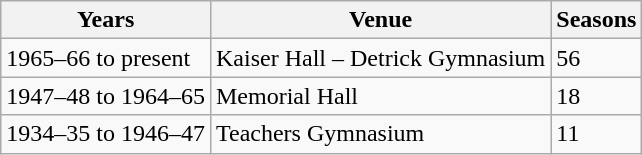<table class="wikitable">
<tr>
<th>Years</th>
<th>Venue</th>
<th>Seasons</th>
</tr>
<tr>
<td>1965–66 to present</td>
<td>Kaiser Hall – Detrick Gymnasium</td>
<td>56</td>
</tr>
<tr>
<td>1947–48 to 1964–65</td>
<td>Memorial Hall</td>
<td>18</td>
</tr>
<tr>
<td>1934–35 to 1946–47</td>
<td>Teachers Gymnasium</td>
<td>11</td>
</tr>
</table>
